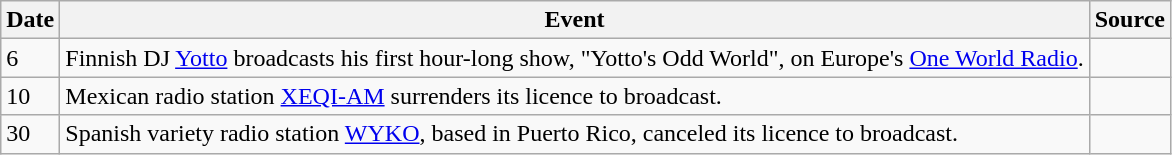<table class=wikitable>
<tr>
<th>Date</th>
<th>Event</th>
<th>Source</th>
</tr>
<tr>
<td>6</td>
<td>Finnish DJ <a href='#'>Yotto</a> broadcasts his first hour-long show, "Yotto's Odd World", on Europe's <a href='#'>One World Radio</a>.</td>
<td></td>
</tr>
<tr>
<td>10</td>
<td>Mexican radio station <a href='#'>XEQI-AM</a> surrenders its licence to broadcast.</td>
<td></td>
</tr>
<tr>
<td>30</td>
<td>Spanish variety radio station <a href='#'>WYKO</a>, based in Puerto Rico, canceled its licence to broadcast.</td>
<td></td>
</tr>
</table>
